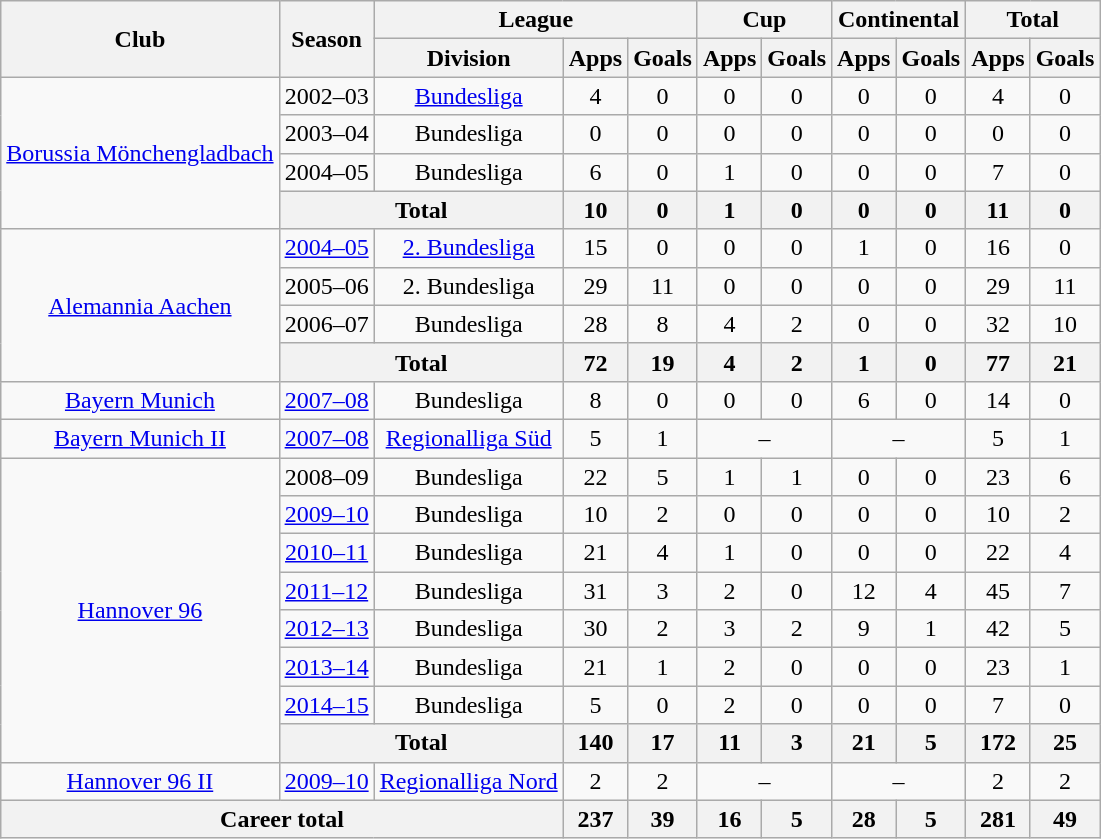<table class="wikitable" style="text-align:center">
<tr>
<th rowspan="2">Club</th>
<th rowspan="2">Season</th>
<th colspan="3">League</th>
<th colspan="2">Cup</th>
<th colspan="2">Continental</th>
<th colspan="2">Total</th>
</tr>
<tr>
<th>Division</th>
<th>Apps</th>
<th>Goals</th>
<th>Apps</th>
<th>Goals</th>
<th>Apps</th>
<th>Goals</th>
<th>Apps</th>
<th>Goals</th>
</tr>
<tr>
<td rowspan="4"><a href='#'>Borussia Mönchengladbach</a></td>
<td>2002–03</td>
<td><a href='#'>Bundesliga</a></td>
<td>4</td>
<td>0</td>
<td>0</td>
<td>0</td>
<td>0</td>
<td>0</td>
<td>4</td>
<td>0</td>
</tr>
<tr>
<td>2003–04</td>
<td>Bundesliga</td>
<td>0</td>
<td>0</td>
<td>0</td>
<td>0</td>
<td>0</td>
<td>0</td>
<td>0</td>
<td>0</td>
</tr>
<tr>
<td>2004–05</td>
<td>Bundesliga</td>
<td>6</td>
<td>0</td>
<td>1</td>
<td>0</td>
<td>0</td>
<td>0</td>
<td>7</td>
<td>0</td>
</tr>
<tr>
<th colspan="2">Total</th>
<th>10</th>
<th>0</th>
<th>1</th>
<th>0</th>
<th>0</th>
<th>0</th>
<th>11</th>
<th>0</th>
</tr>
<tr>
<td rowspan="4"><a href='#'>Alemannia Aachen</a></td>
<td><a href='#'>2004–05</a></td>
<td><a href='#'>2. Bundesliga</a></td>
<td>15</td>
<td>0</td>
<td>0</td>
<td>0</td>
<td>1</td>
<td>0</td>
<td>16</td>
<td>0</td>
</tr>
<tr>
<td>2005–06</td>
<td>2. Bundesliga</td>
<td>29</td>
<td>11</td>
<td>0</td>
<td>0</td>
<td>0</td>
<td>0</td>
<td>29</td>
<td>11</td>
</tr>
<tr>
<td>2006–07</td>
<td>Bundesliga</td>
<td>28</td>
<td>8</td>
<td>4</td>
<td>2</td>
<td>0</td>
<td>0</td>
<td>32</td>
<td>10</td>
</tr>
<tr>
<th colspan="2">Total</th>
<th>72</th>
<th>19</th>
<th>4</th>
<th>2</th>
<th>1</th>
<th>0</th>
<th>77</th>
<th>21</th>
</tr>
<tr>
<td><a href='#'>Bayern Munich</a></td>
<td><a href='#'>2007–08</a></td>
<td>Bundesliga</td>
<td>8</td>
<td>0</td>
<td>0</td>
<td>0</td>
<td>6</td>
<td>0</td>
<td>14</td>
<td>0</td>
</tr>
<tr>
<td><a href='#'>Bayern Munich II</a></td>
<td><a href='#'>2007–08</a></td>
<td><a href='#'>Regionalliga Süd</a></td>
<td>5</td>
<td>1</td>
<td colspan="2">–</td>
<td colspan="2">–</td>
<td>5</td>
<td>1</td>
</tr>
<tr>
<td rowspan="8"><a href='#'>Hannover 96</a></td>
<td>2008–09</td>
<td>Bundesliga</td>
<td>22</td>
<td>5</td>
<td>1</td>
<td>1</td>
<td>0</td>
<td>0</td>
<td>23</td>
<td>6</td>
</tr>
<tr>
<td><a href='#'>2009–10</a></td>
<td>Bundesliga</td>
<td>10</td>
<td>2</td>
<td>0</td>
<td>0</td>
<td>0</td>
<td>0</td>
<td>10</td>
<td>2</td>
</tr>
<tr>
<td><a href='#'>2010–11</a></td>
<td>Bundesliga</td>
<td>21</td>
<td>4</td>
<td>1</td>
<td>0</td>
<td>0</td>
<td>0</td>
<td>22</td>
<td>4</td>
</tr>
<tr>
<td><a href='#'>2011–12</a></td>
<td>Bundesliga</td>
<td>31</td>
<td>3</td>
<td>2</td>
<td>0</td>
<td>12</td>
<td>4</td>
<td>45</td>
<td>7</td>
</tr>
<tr>
<td><a href='#'>2012–13</a></td>
<td>Bundesliga</td>
<td>30</td>
<td>2</td>
<td>3</td>
<td>2</td>
<td>9</td>
<td>1</td>
<td>42</td>
<td>5</td>
</tr>
<tr>
<td><a href='#'>2013–14</a></td>
<td>Bundesliga</td>
<td>21</td>
<td>1</td>
<td>2</td>
<td>0</td>
<td>0</td>
<td>0</td>
<td>23</td>
<td>1</td>
</tr>
<tr>
<td><a href='#'>2014–15</a></td>
<td>Bundesliga</td>
<td>5</td>
<td>0</td>
<td>2</td>
<td>0</td>
<td>0</td>
<td>0</td>
<td>7</td>
<td>0</td>
</tr>
<tr>
<th colspan="2">Total</th>
<th>140</th>
<th>17</th>
<th>11</th>
<th>3</th>
<th>21</th>
<th>5</th>
<th>172</th>
<th>25</th>
</tr>
<tr>
<td><a href='#'>Hannover 96 II</a></td>
<td><a href='#'>2009–10</a></td>
<td><a href='#'>Regionalliga Nord</a></td>
<td>2</td>
<td>2</td>
<td colspan="2">–</td>
<td colspan="2">–</td>
<td>2</td>
<td>2</td>
</tr>
<tr>
<th colspan="3">Career total</th>
<th>237</th>
<th>39</th>
<th>16</th>
<th>5</th>
<th>28</th>
<th>5</th>
<th>281</th>
<th>49</th>
</tr>
</table>
